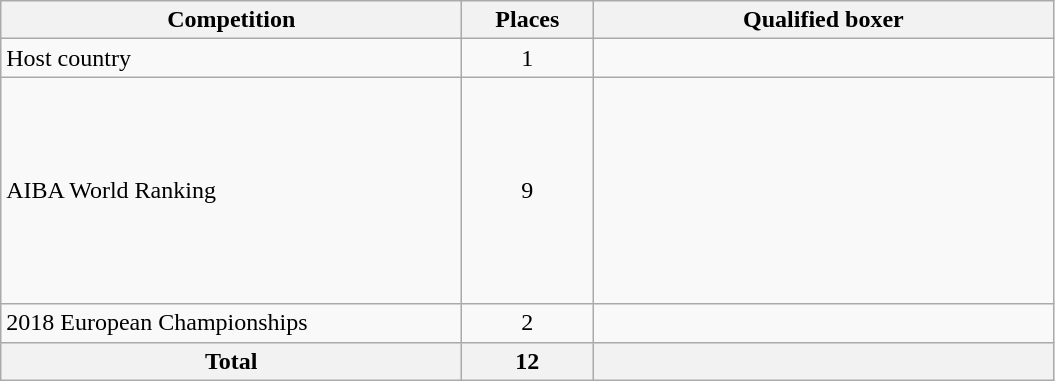<table class=wikitable>
<tr>
<th width=300>Competition</th>
<th width=80>Places</th>
<th width=300>Qualified boxer</th>
</tr>
<tr>
<td>Host country</td>
<td align="center">1</td>
<td></td>
</tr>
<tr>
<td>AIBA World Ranking</td>
<td align="center">9</td>
<td><br><br><br><br><br><br><br><br></td>
</tr>
<tr>
<td>2018 European Championships</td>
<td align="center">2</td>
<td><br></td>
</tr>
<tr>
<th>Total</th>
<th>12</th>
<th></th>
</tr>
</table>
